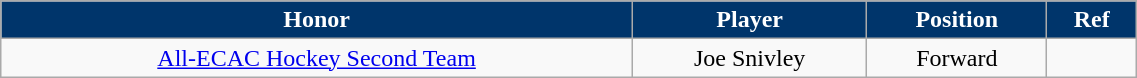<table class="wikitable" width="60%">
<tr>
<th style="color:white; background:#00356B">Honor</th>
<th style="color:white; background:#00356B">Player</th>
<th style="color:white; background:#00356B">Position</th>
<th style="color:white; background:#00356B">Ref</th>
</tr>
<tr align="center" bgcolor="">
<td><a href='#'>All-ECAC Hockey Second Team</a></td>
<td>Joe Snivley</td>
<td>Forward</td>
<td></td>
</tr>
</table>
